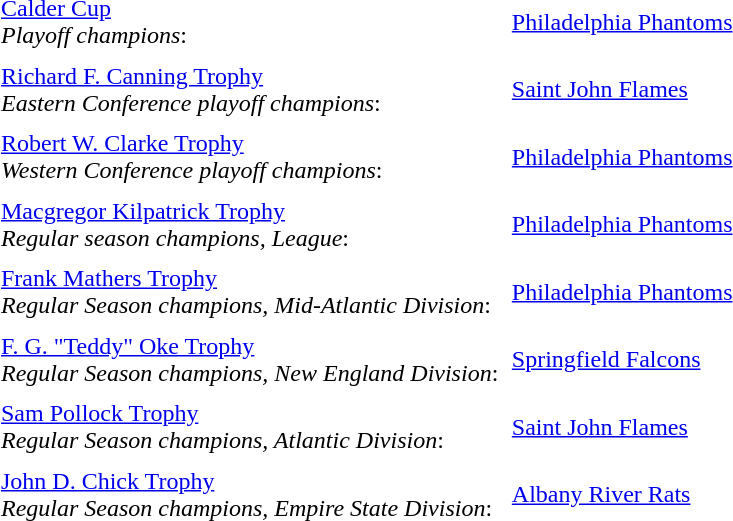<table cellpadding="3" cellspacing="3">
<tr>
<td><a href='#'>Calder Cup</a><br><em>Playoff champions</em>:</td>
<td><a href='#'>Philadelphia Phantoms</a></td>
</tr>
<tr>
<td><a href='#'>Richard F. Canning Trophy</a><br><em>Eastern Conference playoff champions</em>:</td>
<td><a href='#'>Saint John Flames</a></td>
</tr>
<tr>
<td><a href='#'>Robert W. Clarke Trophy</a><br><em>Western Conference playoff champions</em>:</td>
<td><a href='#'>Philadelphia Phantoms</a></td>
</tr>
<tr>
<td><a href='#'>Macgregor Kilpatrick Trophy</a><br><em>Regular season champions, League</em>:</td>
<td><a href='#'>Philadelphia Phantoms</a></td>
</tr>
<tr>
<td><a href='#'>Frank Mathers Trophy</a><br><em>Regular Season champions, Mid-Atlantic Division</em>:</td>
<td><a href='#'>Philadelphia Phantoms</a></td>
</tr>
<tr>
<td><a href='#'>F. G. "Teddy" Oke Trophy</a><br><em>Regular Season champions, New England Division</em>:</td>
<td><a href='#'>Springfield Falcons</a></td>
</tr>
<tr>
<td><a href='#'>Sam Pollock Trophy</a><br><em>Regular Season champions, Atlantic Division</em>:</td>
<td><a href='#'>Saint John Flames</a></td>
</tr>
<tr>
<td><a href='#'>John D. Chick Trophy</a><br><em>Regular Season champions, Empire State Division</em>:</td>
<td><a href='#'>Albany River Rats</a></td>
</tr>
</table>
